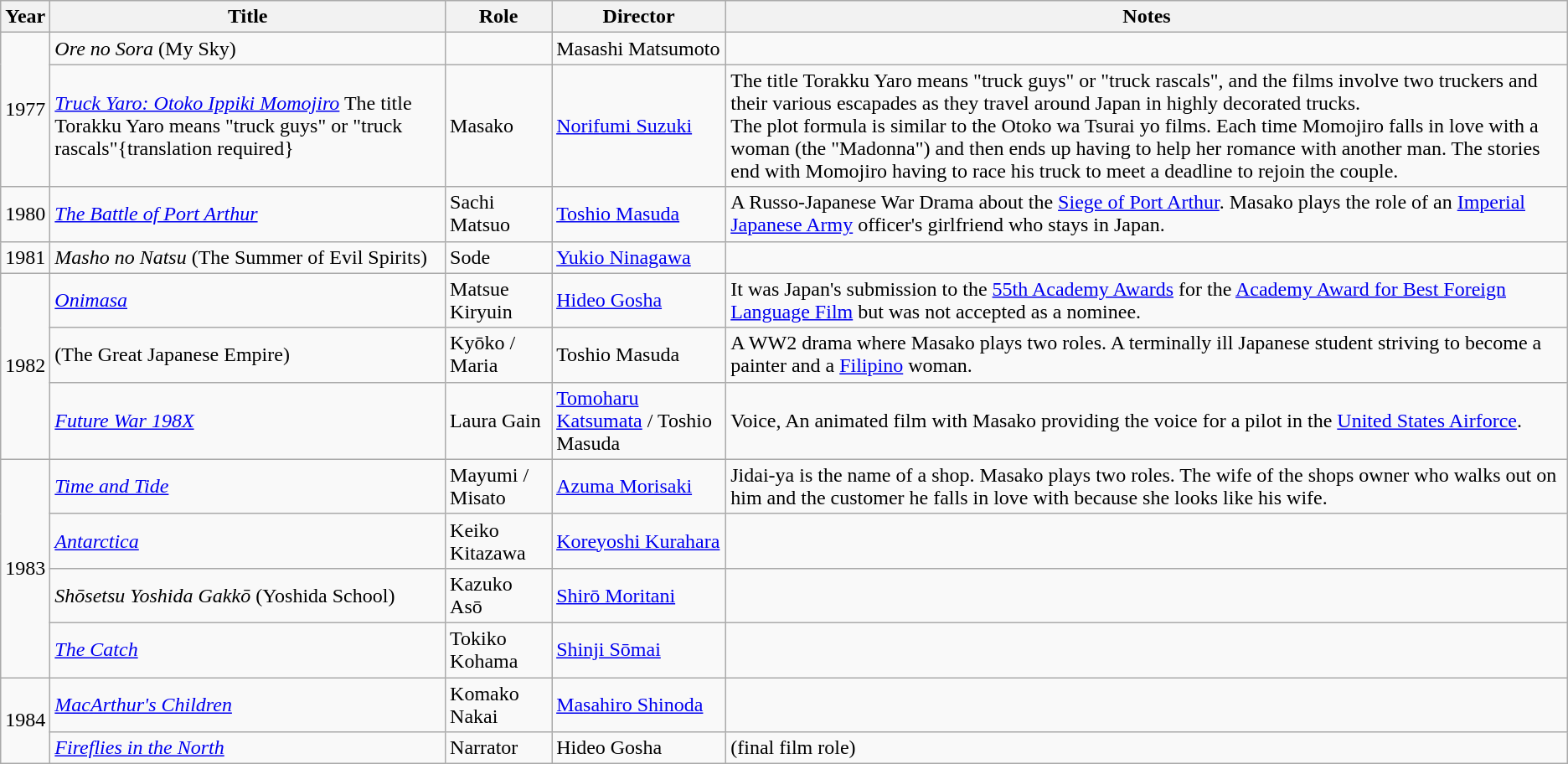<table class="wikitable sortable">
<tr>
<th>Year</th>
<th>Title</th>
<th>Role</th>
<th>Director</th>
<th>Notes</th>
</tr>
<tr>
<td rowspan=2>1977</td>
<td><em>Ore no Sora</em> (My Sky)</td>
<td></td>
<td>Masashi Matsumoto</td>
<td></td>
</tr>
<tr>
<td><em><a href='#'>Truck Yaro: Otoko Ippiki Momojiro</a></em> The title Torakku Yaro means "truck guys" or "truck rascals"{translation required}</td>
<td>Masako</td>
<td><a href='#'>Norifumi Suzuki</a></td>
<td>The title Torakku Yaro means "truck guys" or "truck rascals", and the films involve two truckers and their various escapades as they travel around Japan in highly decorated trucks.<br>The plot formula is similar to the Otoko wa Tsurai yo films. Each time Momojiro falls in love with a woman (the "Madonna") and then ends up having to help her romance with another man. The stories end with Momojiro having to race his truck to meet a deadline to rejoin the couple.</td>
</tr>
<tr>
<td>1980</td>
<td><em><a href='#'>The Battle of Port Arthur</a></em></td>
<td>Sachi Matsuo</td>
<td><a href='#'>Toshio Masuda</a></td>
<td>A Russo-Japanese War Drama about the <a href='#'>Siege of Port Arthur</a>. Masako plays the role of an <a href='#'>Imperial Japanese Army</a> officer's girlfriend who stays in Japan.</td>
</tr>
<tr>
<td>1981</td>
<td><em>Masho no Natsu</em> (The Summer of Evil Spirits)</td>
<td>Sode</td>
<td><a href='#'>Yukio Ninagawa</a></td>
<td></td>
</tr>
<tr>
<td rowspan=3>1982</td>
<td><em><a href='#'>Onimasa</a></em></td>
<td>Matsue Kiryuin</td>
<td><a href='#'>Hideo Gosha</a></td>
<td>It was Japan's submission to the <a href='#'>55th Academy Awards</a> for the <a href='#'>Academy Award for Best Foreign Language Film</a> but was not accepted as a nominee.</td>
</tr>
<tr>
<td><em></em> (The Great Japanese Empire)</td>
<td>Kyōko / Maria</td>
<td>Toshio Masuda</td>
<td>A WW2 drama where Masako plays two roles. A terminally ill Japanese student striving to become a painter and a <a href='#'>Filipino</a> woman.</td>
</tr>
<tr>
<td><em><a href='#'>Future War 198X</a></em></td>
<td>Laura Gain</td>
<td><a href='#'>Tomoharu Katsumata</a> / Toshio Masuda</td>
<td>Voice, An animated film with Masako providing the voice for a pilot in the <a href='#'>United States Airforce</a>.</td>
</tr>
<tr>
<td rowspan=4>1983</td>
<td><em><a href='#'>Time and Tide</a></em></td>
<td>Mayumi / Misato</td>
<td><a href='#'>Azuma Morisaki</a></td>
<td>Jidai-ya is the name of a shop. Masako plays two roles. The wife of the shops owner who walks out on him and the customer he falls in love with because she looks like his wife.</td>
</tr>
<tr>
<td><em><a href='#'>Antarctica</a></em></td>
<td>Keiko Kitazawa</td>
<td><a href='#'>Koreyoshi Kurahara</a></td>
<td></td>
</tr>
<tr>
<td><em>Shōsetsu Yoshida Gakkō</em> (Yoshida School)</td>
<td>Kazuko Asō</td>
<td><a href='#'>Shirō Moritani</a></td>
<td></td>
</tr>
<tr>
<td><em><a href='#'>The Catch</a></em></td>
<td>Tokiko Kohama</td>
<td><a href='#'>Shinji Sōmai</a></td>
<td></td>
</tr>
<tr>
<td rowspan=2>1984</td>
<td><em><a href='#'>MacArthur's Children</a></em></td>
<td>Komako Nakai</td>
<td><a href='#'>Masahiro Shinoda</a></td>
<td></td>
</tr>
<tr>
<td><em><a href='#'>Fireflies in the North</a></em></td>
<td>Narrator</td>
<td>Hideo Gosha</td>
<td>(final film role)</td>
</tr>
</table>
